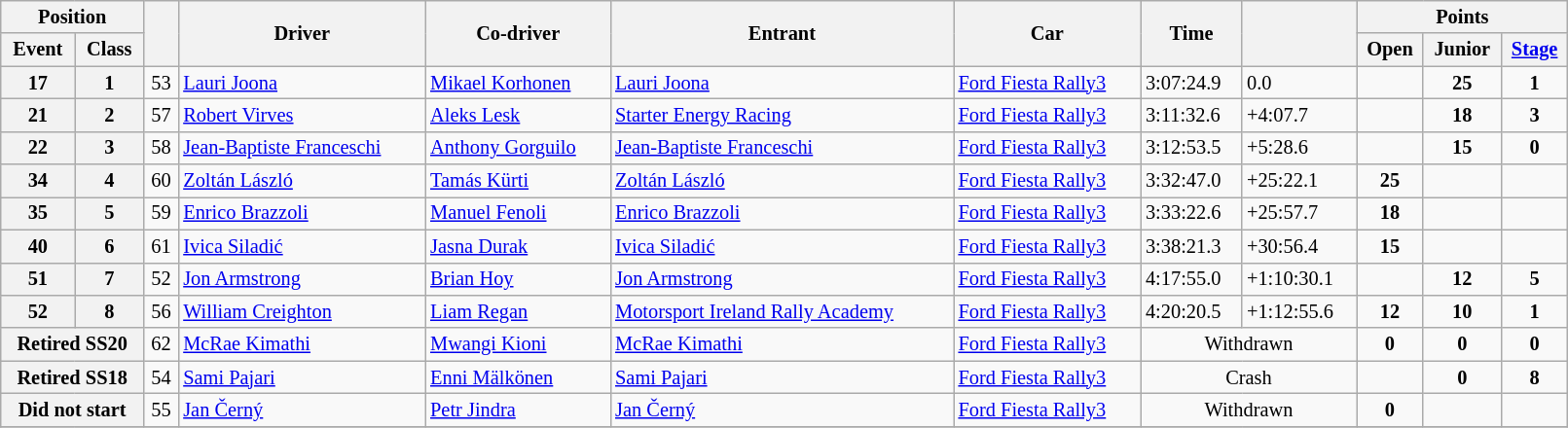<table class="wikitable" width=85% style="font-size: 85%;">
<tr>
<th colspan="2">Position</th>
<th rowspan="2"></th>
<th rowspan="2">Driver</th>
<th rowspan="2">Co-driver</th>
<th rowspan="2">Entrant</th>
<th rowspan="2">Car</th>
<th rowspan="2">Time</th>
<th rowspan="2"></th>
<th colspan="3">Points</th>
</tr>
<tr>
<th>Event</th>
<th>Class</th>
<th>Open</th>
<th>Junior</th>
<th><a href='#'>Stage</a></th>
</tr>
<tr>
<th>17</th>
<th>1</th>
<td align="center">53</td>
<td><a href='#'>Lauri Joona</a></td>
<td><a href='#'>Mikael Korhonen</a></td>
<td><a href='#'>Lauri Joona</a></td>
<td><a href='#'>Ford Fiesta Rally3</a></td>
<td>3:07:24.9</td>
<td>0.0</td>
<td></td>
<td align="center"><strong>25</strong></td>
<td align="center"><strong>1</strong></td>
</tr>
<tr>
<th>21</th>
<th>2</th>
<td align="center">57</td>
<td><a href='#'>Robert Virves</a></td>
<td><a href='#'>Aleks Lesk</a></td>
<td><a href='#'>Starter Energy Racing</a></td>
<td><a href='#'>Ford Fiesta Rally3</a></td>
<td>3:11:32.6</td>
<td>+4:07.7</td>
<td></td>
<td align="center"><strong>18</strong></td>
<td align="center"><strong>3</strong></td>
</tr>
<tr>
<th>22</th>
<th>3</th>
<td align="center">58</td>
<td><a href='#'>Jean-Baptiste Franceschi</a></td>
<td><a href='#'>Anthony Gorguilo</a></td>
<td><a href='#'>Jean-Baptiste Franceschi</a></td>
<td><a href='#'>Ford Fiesta Rally3</a></td>
<td>3:12:53.5</td>
<td>+5:28.6</td>
<td></td>
<td align="center"><strong>15</strong></td>
<td align="center"><strong>0</strong></td>
</tr>
<tr>
<th>34</th>
<th>4</th>
<td align="center">60</td>
<td><a href='#'>Zoltán László</a></td>
<td><a href='#'>Tamás Kürti</a></td>
<td><a href='#'>Zoltán László</a></td>
<td><a href='#'>Ford Fiesta Rally3</a></td>
<td>3:32:47.0</td>
<td>+25:22.1</td>
<td align="center"><strong>25</strong></td>
<td></td>
<td></td>
</tr>
<tr>
<th>35</th>
<th>5</th>
<td align="center">59</td>
<td><a href='#'>Enrico Brazzoli</a></td>
<td><a href='#'>Manuel Fenoli</a></td>
<td><a href='#'>Enrico Brazzoli</a></td>
<td><a href='#'>Ford Fiesta Rally3</a></td>
<td>3:33:22.6</td>
<td>+25:57.7</td>
<td align="center"><strong>18</strong></td>
<td></td>
<td></td>
</tr>
<tr>
<th>40</th>
<th>6</th>
<td align="center">61</td>
<td><a href='#'>Ivica Siladić</a></td>
<td><a href='#'>Jasna Durak</a></td>
<td><a href='#'>Ivica Siladić</a></td>
<td><a href='#'>Ford Fiesta Rally3</a></td>
<td>3:38:21.3</td>
<td>+30:56.4</td>
<td align="center"><strong>15</strong></td>
<td></td>
<td></td>
</tr>
<tr>
<th>51</th>
<th>7</th>
<td align="center">52</td>
<td><a href='#'>Jon Armstrong</a></td>
<td><a href='#'>Brian Hoy</a></td>
<td><a href='#'>Jon Armstrong</a></td>
<td><a href='#'>Ford Fiesta Rally3</a></td>
<td>4:17:55.0</td>
<td>+1:10:30.1</td>
<td></td>
<td align="center"><strong>12</strong></td>
<td align="center"><strong>5</strong></td>
</tr>
<tr>
<th>52</th>
<th>8</th>
<td align="center">56</td>
<td><a href='#'>William Creighton</a></td>
<td><a href='#'>Liam Regan</a></td>
<td><a href='#'>Motorsport Ireland Rally Academy</a></td>
<td><a href='#'>Ford Fiesta Rally3</a></td>
<td>4:20:20.5</td>
<td>+1:12:55.6</td>
<td align="center"><strong>12</strong></td>
<td align="center"><strong>10</strong></td>
<td align="center"><strong>1</strong></td>
</tr>
<tr>
<th colspan="2">Retired SS20</th>
<td align="center">62</td>
<td><a href='#'>McRae Kimathi</a></td>
<td><a href='#'>Mwangi Kioni</a></td>
<td><a href='#'>McRae Kimathi</a></td>
<td><a href='#'>Ford Fiesta Rally3</a></td>
<td align="center" colspan="2">Withdrawn</td>
<td align="center"><strong>0</strong></td>
<td align="center"><strong>0</strong></td>
<td align="center"><strong>0</strong></td>
</tr>
<tr>
<th colspan="2">Retired SS18</th>
<td align="center">54</td>
<td><a href='#'>Sami Pajari</a></td>
<td><a href='#'>Enni Mälkönen</a></td>
<td><a href='#'>Sami Pajari</a></td>
<td><a href='#'>Ford Fiesta Rally3</a></td>
<td align="center" colspan="2">Crash</td>
<td></td>
<td align="center"><strong>0</strong></td>
<td align="center"><strong>8</strong></td>
</tr>
<tr>
<th colspan="2">Did not start</th>
<td align="center">55</td>
<td><a href='#'>Jan Černý</a></td>
<td><a href='#'>Petr Jindra</a></td>
<td><a href='#'>Jan Černý</a></td>
<td><a href='#'>Ford Fiesta Rally3</a></td>
<td align="center" colspan="2">Withdrawn</td>
<td align="center"><strong>0</strong></td>
<td></td>
<td></td>
</tr>
<tr>
</tr>
</table>
